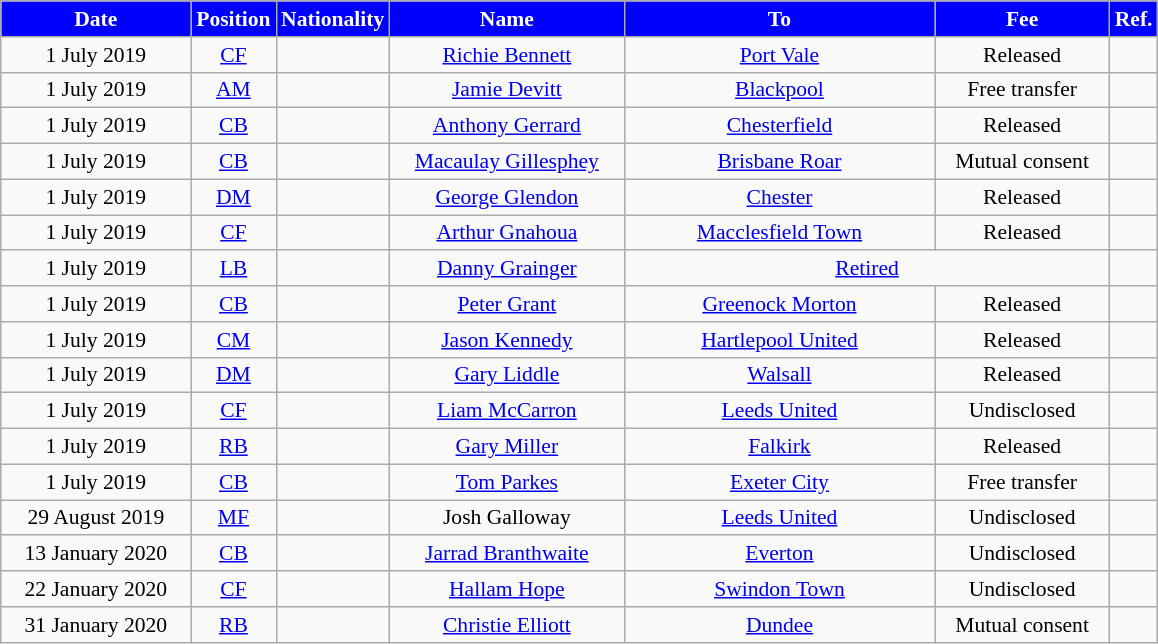<table class="wikitable"  style="text-align:center; font-size:90%; ">
<tr>
<th style="background:#0000FF; color:#FFFFFF; width:120px;">Date</th>
<th style="background:#0000FF; color:#FFFFFF; width:50px;">Position</th>
<th style="background:#0000FF; color:#FFFFFF; width:50px;">Nationality</th>
<th style="background:#0000FF; color:#FFFFFF; width:150px;">Name</th>
<th style="background:#0000FF; color:#FFFFFF; width:200px;">To</th>
<th style="background:#0000FF; color:#FFFFFF; width:110px;">Fee</th>
<th style="background:#0000FF; color:#FFFFFF; width:25px;">Ref.</th>
</tr>
<tr>
<td>1 July 2019</td>
<td><a href='#'>CF</a></td>
<td></td>
<td><a href='#'>Richie Bennett</a></td>
<td> <a href='#'>Port Vale</a></td>
<td>Released</td>
<td></td>
</tr>
<tr>
<td>1 July 2019</td>
<td><a href='#'>AM</a></td>
<td></td>
<td><a href='#'>Jamie Devitt</a></td>
<td> <a href='#'>Blackpool</a></td>
<td>Free transfer</td>
<td></td>
</tr>
<tr>
<td>1 July 2019</td>
<td><a href='#'>CB</a></td>
<td></td>
<td><a href='#'>Anthony Gerrard</a></td>
<td>  <a href='#'>Chesterfield</a></td>
<td>Released</td>
<td></td>
</tr>
<tr>
<td>1 July 2019</td>
<td><a href='#'>CB</a></td>
<td></td>
<td><a href='#'>Macaulay Gillesphey</a></td>
<td> <a href='#'>Brisbane Roar</a></td>
<td>Mutual consent</td>
<td></td>
</tr>
<tr>
<td>1 July 2019</td>
<td><a href='#'>DM</a></td>
<td></td>
<td><a href='#'>George Glendon</a></td>
<td> <a href='#'>Chester</a></td>
<td>Released</td>
<td></td>
</tr>
<tr>
<td>1 July 2019</td>
<td><a href='#'>CF</a></td>
<td></td>
<td><a href='#'>Arthur Gnahoua</a></td>
<td> <a href='#'>Macclesfield Town</a></td>
<td>Released</td>
<td></td>
</tr>
<tr>
<td>1 July 2019</td>
<td><a href='#'>LB</a></td>
<td></td>
<td><a href='#'>Danny Grainger</a></td>
<td colspan=2><a href='#'>Retired</a></td>
<td></td>
</tr>
<tr>
<td>1 July 2019</td>
<td><a href='#'>CB</a></td>
<td></td>
<td><a href='#'>Peter Grant</a></td>
<td> <a href='#'>Greenock Morton</a></td>
<td>Released</td>
<td></td>
</tr>
<tr>
<td>1 July 2019</td>
<td><a href='#'>CM</a></td>
<td></td>
<td><a href='#'>Jason Kennedy</a></td>
<td> <a href='#'>Hartlepool United</a></td>
<td>Released</td>
<td></td>
</tr>
<tr>
<td>1 July 2019</td>
<td><a href='#'>DM</a></td>
<td></td>
<td><a href='#'>Gary Liddle</a></td>
<td> <a href='#'>Walsall</a></td>
<td>Released</td>
<td></td>
</tr>
<tr>
<td>1 July 2019</td>
<td><a href='#'>CF</a></td>
<td></td>
<td><a href='#'>Liam McCarron</a></td>
<td> <a href='#'>Leeds United</a></td>
<td>Undisclosed</td>
<td></td>
</tr>
<tr>
<td>1 July 2019</td>
<td><a href='#'>RB</a></td>
<td></td>
<td><a href='#'>Gary Miller</a></td>
<td> <a href='#'>Falkirk</a></td>
<td>Released</td>
<td></td>
</tr>
<tr>
<td>1 July 2019</td>
<td><a href='#'>CB</a></td>
<td></td>
<td><a href='#'>Tom Parkes</a></td>
<td> <a href='#'>Exeter City</a></td>
<td>Free transfer</td>
<td></td>
</tr>
<tr>
<td>29 August 2019</td>
<td><a href='#'>MF</a></td>
<td></td>
<td>Josh Galloway</td>
<td> <a href='#'>Leeds United</a></td>
<td>Undisclosed</td>
<td></td>
</tr>
<tr>
<td>13 January 2020</td>
<td><a href='#'>CB</a></td>
<td></td>
<td><a href='#'>Jarrad Branthwaite</a></td>
<td> <a href='#'>Everton</a></td>
<td>Undisclosed</td>
<td></td>
</tr>
<tr>
<td>22 January 2020</td>
<td><a href='#'>CF</a></td>
<td></td>
<td><a href='#'>Hallam Hope</a></td>
<td> <a href='#'>Swindon Town</a></td>
<td>Undisclosed</td>
<td></td>
</tr>
<tr>
<td>31 January 2020</td>
<td><a href='#'>RB</a></td>
<td></td>
<td><a href='#'>Christie Elliott</a></td>
<td> <a href='#'>Dundee</a></td>
<td>Mutual consent</td>
<td></td>
</tr>
</table>
